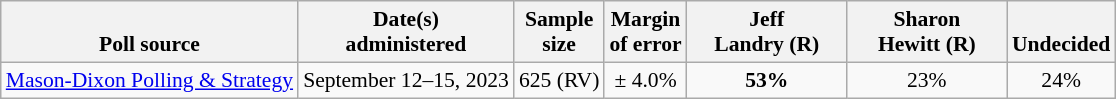<table class="wikitable" style="font-size:90%;text-align:center;">
<tr valign=bottom>
<th>Poll source</th>
<th>Date(s)<br>administered</th>
<th>Sample<br>size</th>
<th>Margin<br>of error</th>
<th style="width:100px;">Jeff<br>Landry (R)</th>
<th style="width:100px;">Sharon<br>Hewitt (R)</th>
<th>Undecided</th>
</tr>
<tr>
<td style="text-align:left;"><a href='#'>Mason-Dixon Polling & Strategy</a></td>
<td>September 12–15, 2023</td>
<td>625 (RV)</td>
<td>± 4.0%</td>
<td><strong>53%</strong></td>
<td>23%</td>
<td>24%</td>
</tr>
</table>
